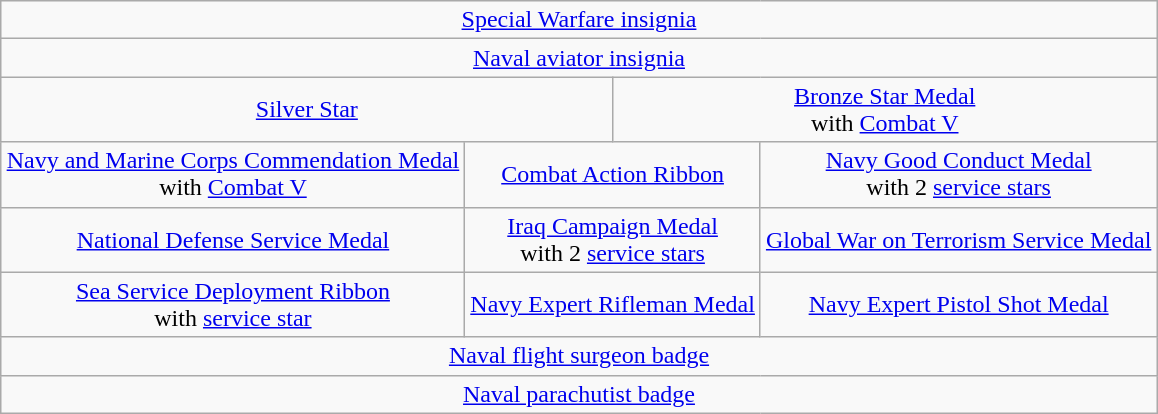<table class="wikitable" style="margin:1em auto; text-align:center;">
<tr>
<td colspan="4"><a href='#'>Special Warfare insignia</a></td>
</tr>
<tr>
<td colspan="4"><a href='#'>Naval aviator insignia</a></td>
</tr>
<tr>
<td colspan="2"><a href='#'>Silver Star</a></td>
<td colspan="2"><a href='#'>Bronze Star Medal</a><br>with <a href='#'>Combat V</a></td>
</tr>
<tr>
<td><a href='#'>Navy and Marine Corps Commendation Medal</a><br>with <a href='#'>Combat V</a></td>
<td colspan="2"><a href='#'>Combat Action Ribbon</a></td>
<td><a href='#'>Navy Good Conduct Medal</a><br>with 2 <a href='#'>service stars</a></td>
</tr>
<tr>
<td><a href='#'>National Defense Service Medal</a></td>
<td colspan="2"><a href='#'>Iraq Campaign Medal</a><br>with 2 <a href='#'>service stars</a></td>
<td><a href='#'>Global War on Terrorism Service Medal</a></td>
</tr>
<tr>
<td><a href='#'>Sea Service Deployment Ribbon</a><br>with <a href='#'>service star</a></td>
<td colspan="2"><a href='#'>Navy Expert Rifleman Medal</a></td>
<td><a href='#'>Navy Expert Pistol Shot Medal</a></td>
</tr>
<tr>
<td colspan="4"><a href='#'>Naval flight surgeon badge</a></td>
</tr>
<tr>
<td colspan="4"><a href='#'>Naval parachutist badge</a></td>
</tr>
</table>
